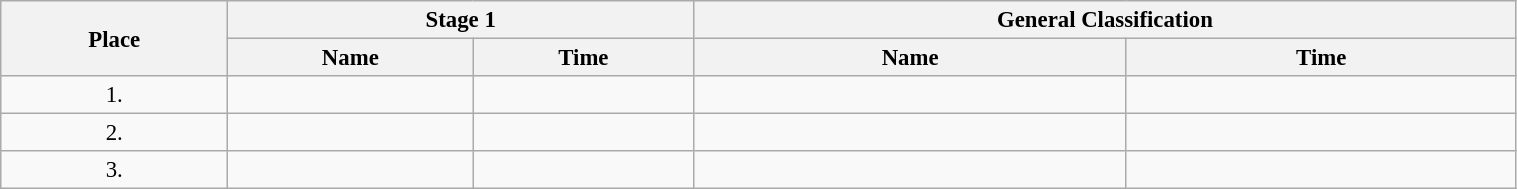<table class=wikitable style="font-size:95%" width="80%">
<tr>
<th rowspan="2">Place</th>
<th colspan="2">Stage 1</th>
<th colspan="2">General Classification</th>
</tr>
<tr>
<th>Name</th>
<th>Time</th>
<th>Name</th>
<th>Time</th>
</tr>
<tr>
<td align="center">1.</td>
<td></td>
<td></td>
<td></td>
<td></td>
</tr>
<tr>
<td align="center">2.</td>
<td></td>
<td></td>
<td></td>
<td></td>
</tr>
<tr>
<td align="center">3.</td>
<td></td>
<td></td>
<td></td>
<td></td>
</tr>
</table>
